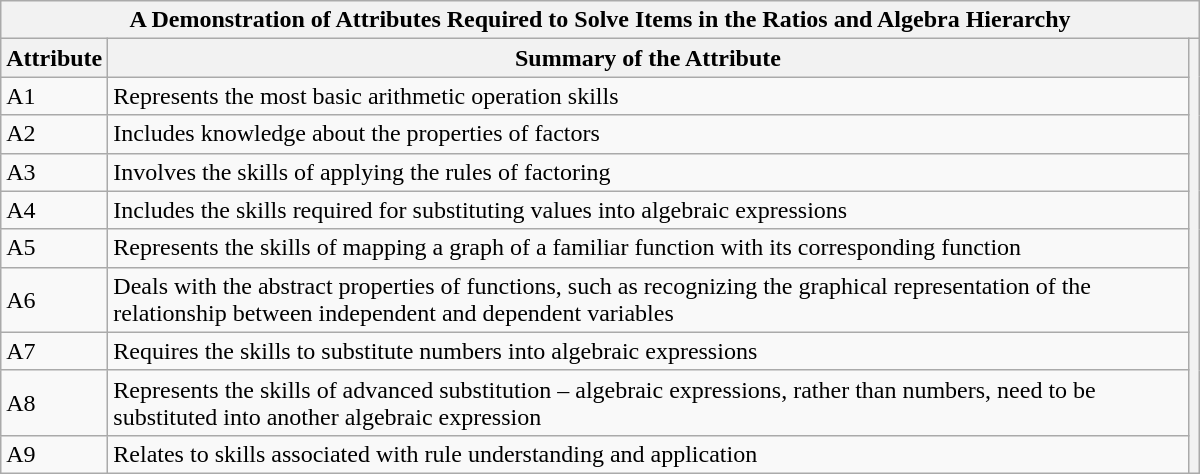<table class="wikitable" border="1" width="800px" align="center">
<tr>
<th colspan="3" align="center">A Demonstration of Attributes Required to Solve Items in the Ratios and Algebra Hierarchy</th>
</tr>
<tr>
<th>Attribute</th>
<th>Summary of the Attribute</th>
<th rowspan="10" align="center"></th>
</tr>
<tr>
<td>A1</td>
<td>Represents the most basic arithmetic operation skills</td>
</tr>
<tr>
<td>A2</td>
<td>Includes knowledge about the properties of factors</td>
</tr>
<tr>
<td>A3</td>
<td>Involves the skills of applying the rules of factoring</td>
</tr>
<tr>
<td>A4</td>
<td>Includes the skills required for substituting values into algebraic expressions</td>
</tr>
<tr>
<td>A5</td>
<td>Represents the skills of mapping a graph of a familiar function with its corresponding function</td>
</tr>
<tr>
<td>A6</td>
<td>Deals with the abstract properties of functions, such as recognizing the graphical representation of the relationship between independent and dependent variables</td>
</tr>
<tr>
<td>A7</td>
<td>Requires the skills to substitute numbers into algebraic expressions</td>
</tr>
<tr>
<td>A8</td>
<td>Represents the skills of advanced substitution – algebraic expressions, rather than numbers, need to be substituted into another algebraic expression</td>
</tr>
<tr>
<td>A9</td>
<td>Relates to skills associated with rule understanding and application</td>
</tr>
</table>
